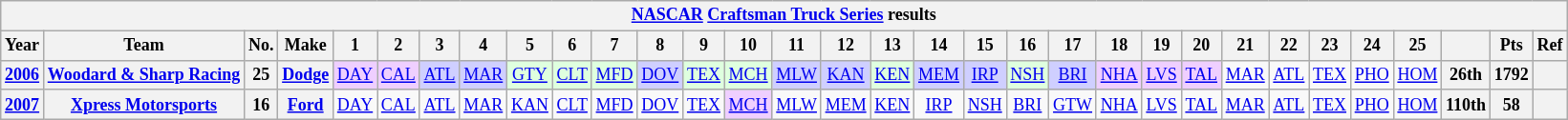<table class="wikitable" style="text-align:center; font-size:75%">
<tr>
<th colspan=45><a href='#'>NASCAR</a> <a href='#'>Craftsman Truck Series</a> results</th>
</tr>
<tr>
<th>Year</th>
<th>Team</th>
<th>No.</th>
<th>Make</th>
<th>1</th>
<th>2</th>
<th>3</th>
<th>4</th>
<th>5</th>
<th>6</th>
<th>7</th>
<th>8</th>
<th>9</th>
<th>10</th>
<th>11</th>
<th>12</th>
<th>13</th>
<th>14</th>
<th>15</th>
<th>16</th>
<th>17</th>
<th>18</th>
<th>19</th>
<th>20</th>
<th>21</th>
<th>22</th>
<th>23</th>
<th>24</th>
<th>25</th>
<th></th>
<th>Pts</th>
<th>Ref</th>
</tr>
<tr>
<th><a href='#'>2006</a></th>
<th><a href='#'>Woodard & Sharp Racing</a></th>
<th>25</th>
<th><a href='#'>Dodge</a></th>
<td style="background:#EFCFFF;"><a href='#'>DAY</a><br></td>
<td style="background:#EFCFFF;"><a href='#'>CAL</a><br></td>
<td style="background:#CFCFFF;"><a href='#'>ATL</a><br></td>
<td style="background:#CFCFFF;"><a href='#'>MAR</a><br></td>
<td style="background:#DFFFDF;"><a href='#'>GTY</a><br></td>
<td style="background:#DFFFDF;"><a href='#'>CLT</a><br></td>
<td style="background:#DFFFDF;"><a href='#'>MFD</a><br></td>
<td style="background:#CFCFFF;"><a href='#'>DOV</a><br></td>
<td style="background:#DFFFDF;"><a href='#'>TEX</a><br></td>
<td style="background:#DFFFDF;"><a href='#'>MCH</a><br></td>
<td style="background:#CFCFFF;"><a href='#'>MLW</a><br></td>
<td style="background:#CFCFFF;"><a href='#'>KAN</a><br></td>
<td style="background:#DFFFDF;"><a href='#'>KEN</a><br></td>
<td style="background:#CFCFFF;"><a href='#'>MEM</a><br></td>
<td style="background:#CFCFFF;"><a href='#'>IRP</a><br></td>
<td style="background:#DFFFDF;"><a href='#'>NSH</a><br></td>
<td style="background:#CFCFFF;"><a href='#'>BRI</a><br></td>
<td style="background:#EFCFFF;"><a href='#'>NHA</a><br></td>
<td style="background:#EFCFFF;"><a href='#'>LVS</a><br></td>
<td style="background:#EFCFFF;"><a href='#'>TAL</a><br></td>
<td><a href='#'>MAR</a></td>
<td><a href='#'>ATL</a></td>
<td><a href='#'>TEX</a></td>
<td><a href='#'>PHO</a></td>
<td><a href='#'>HOM</a></td>
<th>26th</th>
<th>1792</th>
<th></th>
</tr>
<tr>
<th><a href='#'>2007</a></th>
<th><a href='#'>Xpress Motorsports</a></th>
<th>16</th>
<th><a href='#'>Ford</a></th>
<td><a href='#'>DAY</a></td>
<td><a href='#'>CAL</a></td>
<td><a href='#'>ATL</a></td>
<td><a href='#'>MAR</a></td>
<td><a href='#'>KAN</a></td>
<td><a href='#'>CLT</a></td>
<td><a href='#'>MFD</a></td>
<td><a href='#'>DOV</a></td>
<td><a href='#'>TEX</a></td>
<td style="background:#EFCFFF;"><a href='#'>MCH</a><br></td>
<td><a href='#'>MLW</a></td>
<td><a href='#'>MEM</a></td>
<td><a href='#'>KEN</a></td>
<td><a href='#'>IRP</a></td>
<td><a href='#'>NSH</a></td>
<td><a href='#'>BRI</a></td>
<td><a href='#'>GTW</a></td>
<td><a href='#'>NHA</a></td>
<td><a href='#'>LVS</a></td>
<td><a href='#'>TAL</a></td>
<td><a href='#'>MAR</a></td>
<td><a href='#'>ATL</a></td>
<td><a href='#'>TEX</a></td>
<td><a href='#'>PHO</a></td>
<td><a href='#'>HOM</a></td>
<th>110th</th>
<th>58</th>
<th></th>
</tr>
</table>
